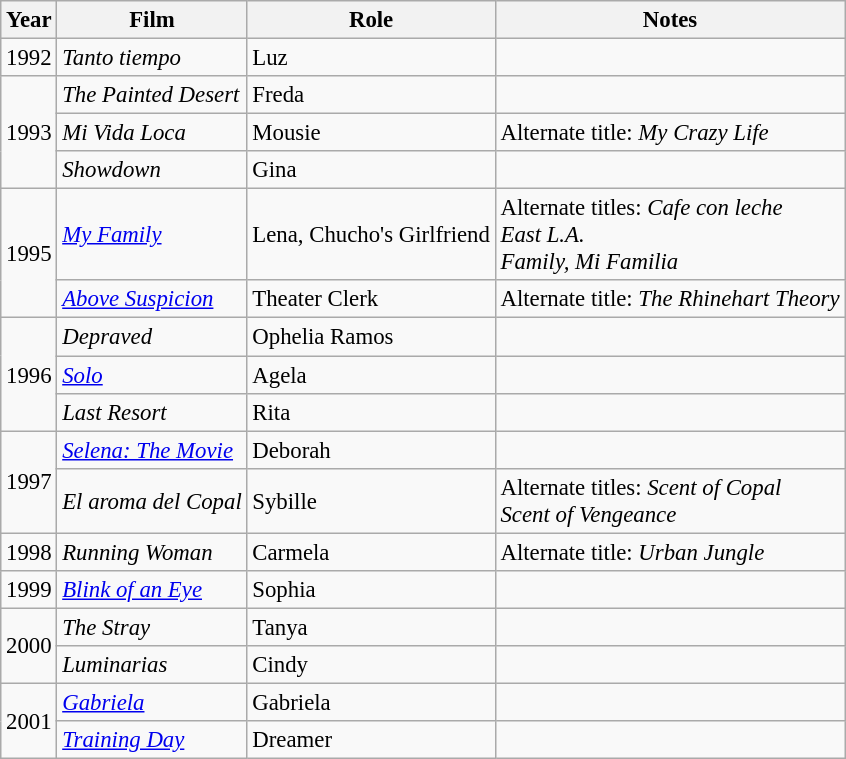<table class="wikitable" style="font-size:95%;">
<tr>
<th>Year</th>
<th>Film</th>
<th>Role</th>
<th>Notes</th>
</tr>
<tr>
<td>1992</td>
<td><em>Tanto tiempo</em></td>
<td>Luz</td>
<td></td>
</tr>
<tr>
<td rowspan=3>1993</td>
<td><em>The Painted Desert</em></td>
<td>Freda</td>
<td></td>
</tr>
<tr>
<td><em>Mi Vida Loca</em></td>
<td>Mousie</td>
<td>Alternate title: <em>My Crazy Life</em></td>
</tr>
<tr>
<td><em>Showdown</em></td>
<td>Gina</td>
<td></td>
</tr>
<tr>
<td rowspan=2>1995</td>
<td><em><a href='#'>My Family</a></em></td>
<td>Lena, Chucho's Girlfriend</td>
<td>Alternate titles: <em>Cafe con leche</em><br><em>East L.A.</em><br><em>Family, Mi Familia</em></td>
</tr>
<tr>
<td><em><a href='#'>Above Suspicion</a></em></td>
<td>Theater Clerk</td>
<td>Alternate title: <em>The Rhinehart Theory</em></td>
</tr>
<tr>
<td rowspan=3>1996</td>
<td><em>Depraved</em></td>
<td>Ophelia Ramos</td>
<td></td>
</tr>
<tr>
<td><em><a href='#'>Solo</a></em></td>
<td>Agela</td>
<td></td>
</tr>
<tr>
<td><em>Last Resort</em></td>
<td>Rita</td>
<td></td>
</tr>
<tr>
<td rowspan=2>1997</td>
<td><em><a href='#'>Selena: The Movie</a></em></td>
<td>Deborah</td>
<td></td>
</tr>
<tr>
<td><em>El aroma del Copal</em></td>
<td>Sybille</td>
<td>Alternate titles: <em>Scent of Copal</em><br><em>Scent of Vengeance</em></td>
</tr>
<tr>
<td>1998</td>
<td><em>Running Woman</em></td>
<td>Carmela</td>
<td>Alternate title: <em>Urban Jungle</em></td>
</tr>
<tr>
<td>1999</td>
<td><em><a href='#'>Blink of an Eye</a></em></td>
<td>Sophia</td>
<td></td>
</tr>
<tr>
<td rowspan=2>2000</td>
<td><em>The Stray</em></td>
<td>Tanya</td>
<td></td>
</tr>
<tr>
<td><em>Luminarias</em></td>
<td>Cindy</td>
<td></td>
</tr>
<tr>
<td rowspan=2>2001</td>
<td><em><a href='#'>Gabriela</a></em></td>
<td>Gabriela</td>
<td></td>
</tr>
<tr>
<td><em><a href='#'>Training Day</a></em></td>
<td>Dreamer</td>
<td></td>
</tr>
</table>
